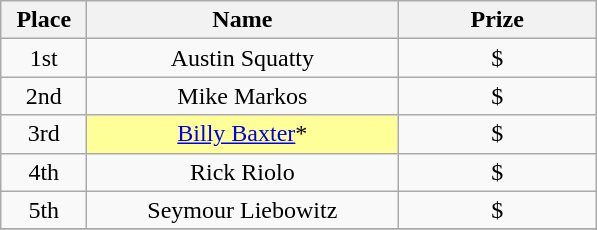<table class="wikitable">
<tr>
<th width="50">Place</th>
<th width="200">Name</th>
<th width="125">Prize</th>
</tr>
<tr>
<td align = "center">1st</td>
<td align = "center">Austin Squatty</td>
<td align = "center">$</td>
</tr>
<tr>
<td align = "center">2nd</td>
<td align = "center">Mike Markos</td>
<td align = "center">$</td>
</tr>
<tr>
<td align = "center">3rd</td>
<td align = "center" bgcolor="#FFFF99"><a href='#'>Billy Baxter</a>*</td>
<td align = "center">$</td>
</tr>
<tr>
<td align = "center">4th</td>
<td align = "center">Rick Riolo</td>
<td align = "center">$</td>
</tr>
<tr>
<td align = "center">5th</td>
<td align = "center">Seymour Liebowitz</td>
<td align = "center">$</td>
</tr>
<tr>
</tr>
</table>
